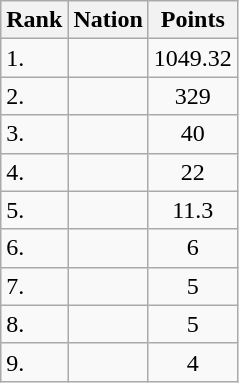<table class="wikitable sortable">
<tr>
<th>Rank</th>
<th>Nation</th>
<th>Points</th>
</tr>
<tr>
<td>1.</td>
<td></td>
<td align=center>1049.32</td>
</tr>
<tr>
<td>2.</td>
<td></td>
<td align=center>329</td>
</tr>
<tr>
<td>3.</td>
<td></td>
<td align=center>40</td>
</tr>
<tr>
<td>4.</td>
<td></td>
<td align=center>22</td>
</tr>
<tr>
<td>5.</td>
<td></td>
<td align=center>11.3</td>
</tr>
<tr>
<td>6.</td>
<td></td>
<td align=center>6</td>
</tr>
<tr>
<td>7.</td>
<td></td>
<td align=center>5</td>
</tr>
<tr>
<td>8.</td>
<td></td>
<td align=center>5</td>
</tr>
<tr>
<td>9.</td>
<td></td>
<td align=center>4</td>
</tr>
</table>
